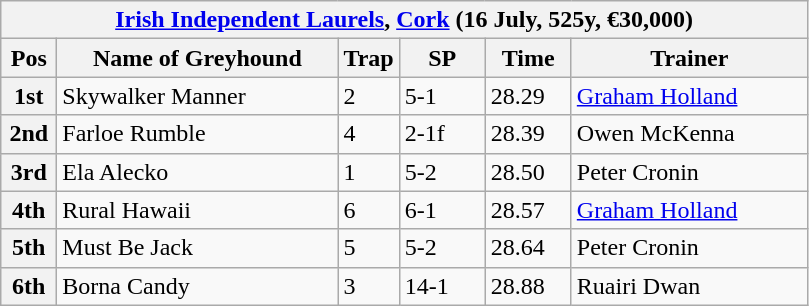<table class="wikitable">
<tr>
<th colspan="6"><a href='#'>Irish Independent Laurels</a>, <a href='#'>Cork</a> (16 July, 525y, €30,000)</th>
</tr>
<tr>
<th width=30>Pos</th>
<th width=180>Name of Greyhound</th>
<th width=30>Trap</th>
<th width=50>SP</th>
<th width=50>Time</th>
<th width=150>Trainer</th>
</tr>
<tr>
<th>1st</th>
<td>Skywalker Manner</td>
<td>2</td>
<td>5-1</td>
<td>28.29</td>
<td><a href='#'>Graham Holland</a></td>
</tr>
<tr>
<th>2nd</th>
<td>Farloe Rumble</td>
<td>4</td>
<td>2-1f</td>
<td>28.39</td>
<td>Owen McKenna</td>
</tr>
<tr>
<th>3rd</th>
<td>Ela Alecko</td>
<td>1</td>
<td>5-2</td>
<td>28.50</td>
<td>Peter Cronin</td>
</tr>
<tr>
<th>4th</th>
<td>Rural Hawaii</td>
<td>6</td>
<td>6-1</td>
<td>28.57</td>
<td><a href='#'>Graham Holland</a></td>
</tr>
<tr>
<th>5th</th>
<td>Must Be Jack</td>
<td>5</td>
<td>5-2</td>
<td>28.64</td>
<td>Peter Cronin</td>
</tr>
<tr>
<th>6th</th>
<td>Borna Candy</td>
<td>3</td>
<td>14-1</td>
<td>28.88</td>
<td>Ruairi Dwan</td>
</tr>
</table>
